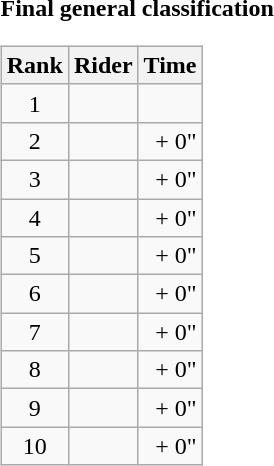<table>
<tr>
<td><strong>Final general classification</strong><br><table class="wikitable">
<tr>
<th scope="col">Rank</th>
<th scope="col">Rider</th>
<th scope="col">Time</th>
</tr>
<tr>
<td style="text-align:center;">1</td>
<td></td>
<td style="text-align:right;"></td>
</tr>
<tr>
<td style="text-align:center;">2</td>
<td></td>
<td style="text-align:right;">+ 0"</td>
</tr>
<tr>
<td style="text-align:center;">3</td>
<td></td>
<td style="text-align:right;">+ 0"</td>
</tr>
<tr>
<td style="text-align:center;">4</td>
<td></td>
<td style="text-align:right;">+ 0"</td>
</tr>
<tr>
<td style="text-align:center;">5</td>
<td></td>
<td style="text-align:right;">+ 0"</td>
</tr>
<tr>
<td style="text-align:center;">6</td>
<td></td>
<td style="text-align:right;">+ 0"</td>
</tr>
<tr>
<td style="text-align:center;">7</td>
<td></td>
<td style="text-align:right;">+ 0"</td>
</tr>
<tr>
<td style="text-align:center;">8</td>
<td></td>
<td style="text-align:right;">+ 0"</td>
</tr>
<tr>
<td style="text-align:center;">9</td>
<td></td>
<td style="text-align:right;">+ 0"</td>
</tr>
<tr>
<td style="text-align:center;">10</td>
<td></td>
<td style="text-align:right;">+ 0"</td>
</tr>
</table>
</td>
</tr>
</table>
